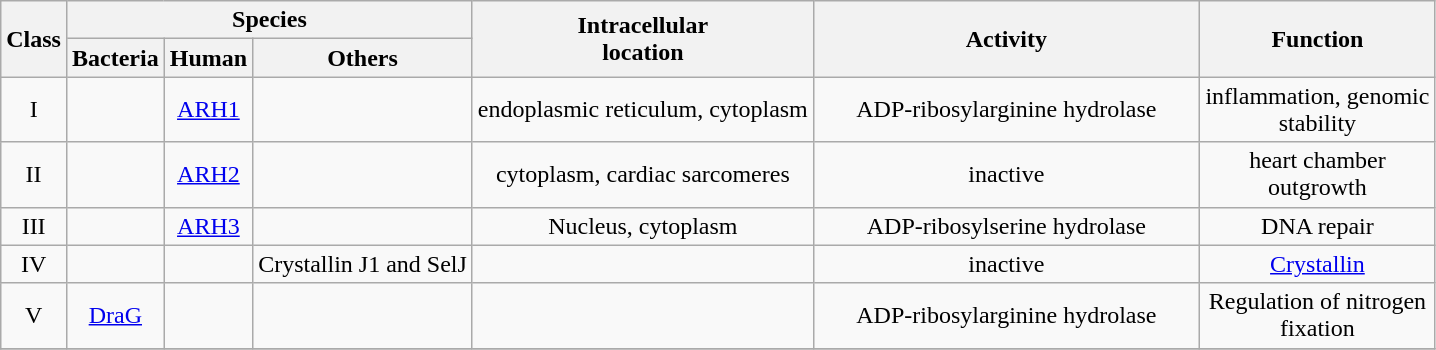<table class="wikitable" style="text-align:center">
<tr>
<th rowspan="2">Class</th>
<th colspan="3">Species</th>
<th rowspan="2">Intracellular<br>location</th>
<th rowspan="2" width=250pt>Activity</th>
<th rowspan="2" width=150pt>Function</th>
</tr>
<tr>
<th>Bacteria</th>
<th>Human</th>
<th>Others</th>
</tr>
<tr>
<td>I</td>
<td></td>
<td><a href='#'>ARH1</a></td>
<td></td>
<td>endoplasmic reticulum, cytoplasm</td>
<td>ADP-ribosylarginine hydrolase</td>
<td>inflammation, genomic stability</td>
</tr>
<tr>
<td>II</td>
<td></td>
<td><a href='#'>ARH2</a></td>
<td></td>
<td>cytoplasm,  cardiac sarcomeres</td>
<td>inactive</td>
<td>heart chamber outgrowth</td>
</tr>
<tr>
<td>III</td>
<td></td>
<td><a href='#'>ARH3</a></td>
<td></td>
<td>Nucleus, cytoplasm</td>
<td>ADP-ribosylserine hydrolase</td>
<td>DNA repair</td>
</tr>
<tr>
<td>IV</td>
<td></td>
<td></td>
<td>Crystallin J1 and SelJ</td>
<td></td>
<td>inactive</td>
<td><a href='#'>Crystallin</a></td>
</tr>
<tr>
<td>V</td>
<td><a href='#'>DraG</a></td>
<td></td>
<td></td>
<td></td>
<td>ADP-ribosylarginine hydrolase</td>
<td>Regulation of nitrogen fixation</td>
</tr>
<tr>
</tr>
</table>
